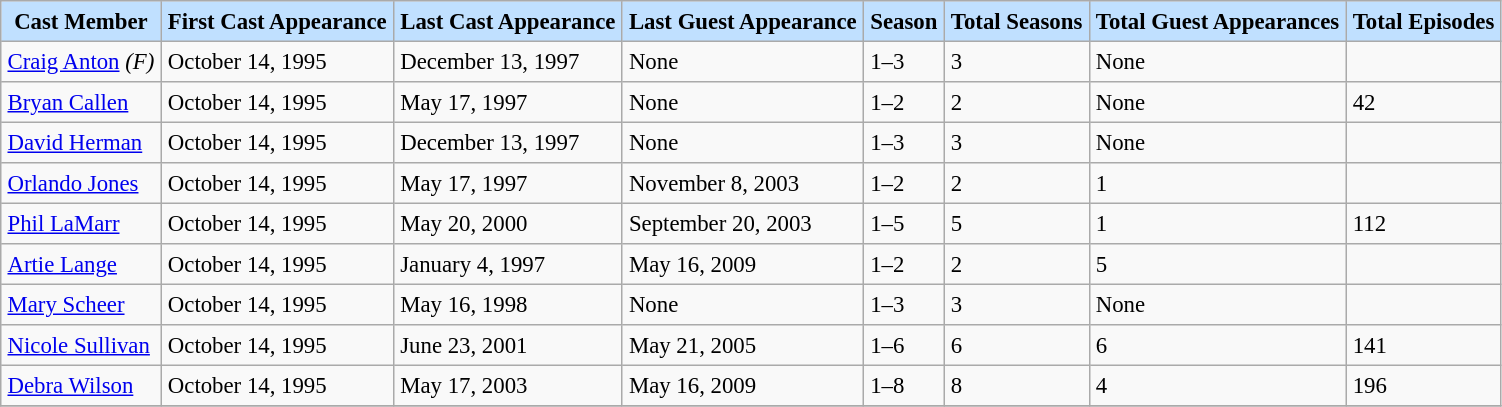<table border="2" cellpadding="4" cellspacing="0" style="margin: 1em 1em 1em 0; background: #f9f9f9; border: 1px #aaa solid; border-collapse: collapse; font-size: 95%;">
<tr bgcolor="#C0E0FF" align="center">
<td><strong>Cast Member</strong></td>
<td><strong>First Cast Appearance</strong></td>
<td><strong>Last Cast Appearance</strong></td>
<td><strong>Last Guest Appearance</strong></td>
<td><strong>Season</strong></td>
<td><strong>Total Seasons</strong></td>
<td><strong>Total Guest Appearances</strong></td>
<td><strong>Total Episodes</strong></td>
</tr>
<tr>
<td><a href='#'>Craig Anton</a> <em>(F)</em></td>
<td>October 14, 1995</td>
<td>December 13, 1997</td>
<td>None</td>
<td>1–3</td>
<td>3</td>
<td>None</td>
<td></td>
</tr>
<tr>
<td><a href='#'>Bryan Callen</a></td>
<td>October 14, 1995</td>
<td>May 17, 1997</td>
<td>None</td>
<td>1–2</td>
<td>2</td>
<td>None</td>
<td>42</td>
</tr>
<tr>
<td><a href='#'>David Herman</a></td>
<td>October 14, 1995</td>
<td>December 13, 1997</td>
<td>None</td>
<td>1–3</td>
<td>3</td>
<td>None</td>
<td></td>
</tr>
<tr>
<td><a href='#'>Orlando Jones</a></td>
<td>October 14, 1995</td>
<td>May 17, 1997</td>
<td>November 8, 2003</td>
<td>1–2</td>
<td>2</td>
<td>1</td>
<td></td>
</tr>
<tr>
<td><a href='#'>Phil LaMarr</a></td>
<td>October 14, 1995</td>
<td>May 20, 2000</td>
<td>September 20, 2003</td>
<td>1–5</td>
<td>5</td>
<td>1</td>
<td>112</td>
</tr>
<tr>
<td><a href='#'>Artie Lange</a></td>
<td>October 14, 1995</td>
<td>January 4, 1997</td>
<td>May 16, 2009</td>
<td>1–2</td>
<td>2</td>
<td>5</td>
<td></td>
</tr>
<tr>
<td><a href='#'>Mary Scheer</a></td>
<td>October 14, 1995</td>
<td>May 16, 1998</td>
<td>None</td>
<td>1–3</td>
<td>3</td>
<td>None</td>
<td></td>
</tr>
<tr>
<td><a href='#'>Nicole Sullivan</a></td>
<td>October 14, 1995</td>
<td>June 23, 2001</td>
<td>May 21, 2005</td>
<td>1–6</td>
<td>6</td>
<td>6</td>
<td>141</td>
</tr>
<tr>
<td><a href='#'>Debra Wilson</a></td>
<td>October 14, 1995</td>
<td>May 17, 2003</td>
<td>May 16, 2009</td>
<td>1–8</td>
<td>8</td>
<td>4</td>
<td>196</td>
</tr>
<tr>
</tr>
</table>
